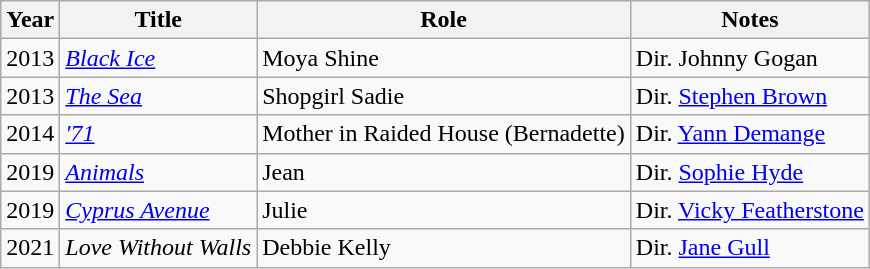<table class="wikitable sortable">
<tr>
<th>Year</th>
<th>Title</th>
<th>Role</th>
<th class="unsortable">Notes</th>
</tr>
<tr>
<td>2013</td>
<td><em><a href='#'>Black Ice</a></em></td>
<td>Moya Shine</td>
<td>Dir. Johnny Gogan</td>
</tr>
<tr>
<td>2013</td>
<td><em><a href='#'>The Sea</a></em></td>
<td>Shopgirl Sadie</td>
<td>Dir. <a href='#'>Stephen Brown</a></td>
</tr>
<tr>
<td>2014</td>
<td><em><a href='#'>'71</a></em></td>
<td>Mother in Raided House (Bernadette)</td>
<td>Dir. <a href='#'>Yann Demange</a></td>
</tr>
<tr>
<td>2019</td>
<td><em><a href='#'>Animals</a></em></td>
<td>Jean</td>
<td>Dir. <a href='#'>Sophie Hyde</a></td>
</tr>
<tr>
<td>2019</td>
<td><em><a href='#'>Cyprus Avenue</a></em></td>
<td>Julie</td>
<td>Dir. <a href='#'>Vicky Featherstone</a></td>
</tr>
<tr>
<td>2021</td>
<td><em>Love Without Walls</em></td>
<td>Debbie Kelly</td>
<td>Dir. <a href='#'>Jane Gull</a></td>
</tr>
</table>
